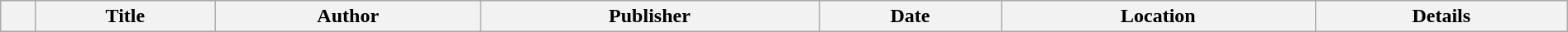<table class="wikitable" style="text-align: left; width:100%; margin-left: auto; margin-right: auto;">
<tr>
<th scope="col"></th>
<th scope="col">Title</th>
<th scope="col">Author</th>
<th scope="col">Publisher</th>
<th scope="col">Date</th>
<th scope="col">Location</th>
<th scope="col">Details<br>













</th>
</tr>
</table>
